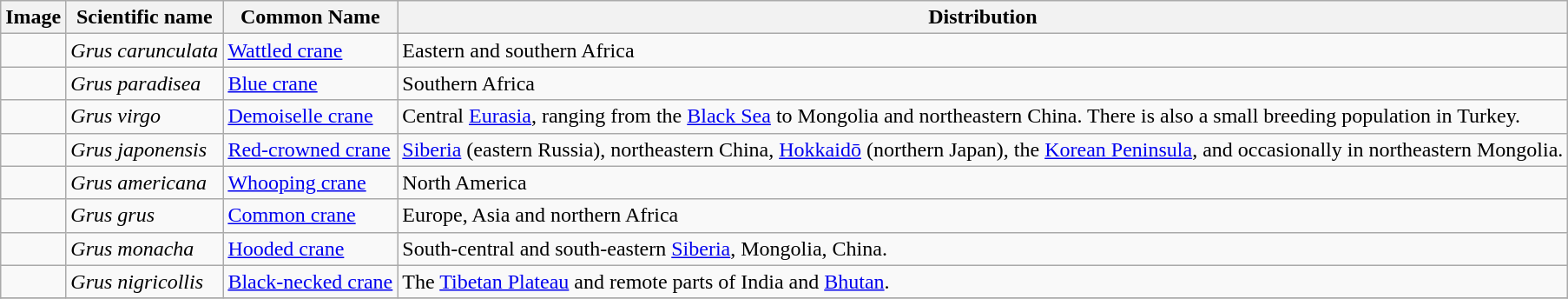<table class="wikitable">
<tr>
<th>Image</th>
<th>Scientific name</th>
<th>Common Name</th>
<th>Distribution</th>
</tr>
<tr>
<td></td>
<td><em>Grus carunculata</em></td>
<td><a href='#'>Wattled crane</a></td>
<td>Eastern and southern Africa</td>
</tr>
<tr>
<td></td>
<td><em>Grus paradisea</em></td>
<td><a href='#'>Blue crane</a></td>
<td>Southern Africa</td>
</tr>
<tr>
<td></td>
<td><em>Grus virgo</em></td>
<td><a href='#'>Demoiselle crane</a></td>
<td>Central <a href='#'>Eurasia</a>, ranging from the <a href='#'>Black Sea</a> to Mongolia and northeastern China. There is also a small breeding population in Turkey.</td>
</tr>
<tr>
<td></td>
<td><em>Grus japonensis</em></td>
<td><a href='#'>Red-crowned crane</a></td>
<td><a href='#'>Siberia</a> (eastern Russia), northeastern China, <a href='#'>Hokkaidō</a> (northern Japan), the <a href='#'>Korean Peninsula</a>, and occasionally in northeastern Mongolia.</td>
</tr>
<tr>
<td></td>
<td><em>Grus americana</em></td>
<td><a href='#'>Whooping crane</a></td>
<td>North America</td>
</tr>
<tr>
<td></td>
<td><em>Grus grus</em></td>
<td><a href='#'>Common crane</a></td>
<td>Europe, Asia and northern Africa</td>
</tr>
<tr>
<td></td>
<td><em>Grus monacha</em></td>
<td><a href='#'>Hooded crane</a></td>
<td>South-central and south-eastern <a href='#'>Siberia</a>, Mongolia, China.</td>
</tr>
<tr>
<td></td>
<td><em>Grus nigricollis</em></td>
<td><a href='#'>Black-necked crane</a></td>
<td>The <a href='#'>Tibetan Plateau</a> and remote parts of India and <a href='#'>Bhutan</a>.</td>
</tr>
<tr>
</tr>
</table>
